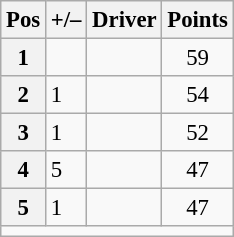<table class="wikitable sortable" style="font-size: 95%;">
<tr>
<th>Pos</th>
<th>+/–</th>
<th>Driver</th>
<th>Points</th>
</tr>
<tr>
<th>1</th>
<td align="left"></td>
<td> </td>
<td style="text-align:center;">59</td>
</tr>
<tr>
<th>2</th>
<td align="left"> 1</td>
<td> </td>
<td style="text-align:center;">54</td>
</tr>
<tr>
<th>3</th>
<td align="left"> 1</td>
<td> </td>
<td style="text-align:center;">52</td>
</tr>
<tr>
<th>4</th>
<td align="left"> 5</td>
<td> </td>
<td style="text-align:center;">47</td>
</tr>
<tr>
<th>5</th>
<td align="left"> 1</td>
<td> </td>
<td style="text-align:center;">47</td>
</tr>
<tr class="sortbottom">
<td colspan=5></td>
</tr>
</table>
